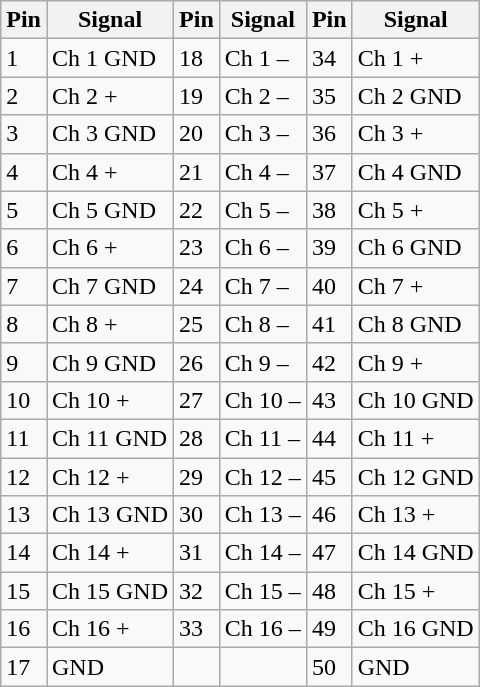<table class="wikitable">
<tr>
<th>Pin</th>
<th>Signal</th>
<th>Pin</th>
<th>Signal</th>
<th>Pin</th>
<th>Signal</th>
</tr>
<tr>
<td>1</td>
<td>Ch 1 GND</td>
<td>18</td>
<td>Ch 1 –</td>
<td>34</td>
<td>Ch 1 +</td>
</tr>
<tr>
<td>2</td>
<td>Ch 2 +</td>
<td>19</td>
<td>Ch 2 –</td>
<td>35</td>
<td>Ch 2 GND</td>
</tr>
<tr>
<td>3</td>
<td>Ch 3 GND</td>
<td>20</td>
<td>Ch 3 –</td>
<td>36</td>
<td>Ch 3 +</td>
</tr>
<tr>
<td>4</td>
<td>Ch 4 +</td>
<td>21</td>
<td>Ch 4 –</td>
<td>37</td>
<td>Ch 4 GND</td>
</tr>
<tr>
<td>5</td>
<td>Ch 5 GND</td>
<td>22</td>
<td>Ch 5 –</td>
<td>38</td>
<td>Ch 5 +</td>
</tr>
<tr>
<td>6</td>
<td>Ch 6 +</td>
<td>23</td>
<td>Ch 6 –</td>
<td>39</td>
<td>Ch 6 GND</td>
</tr>
<tr>
<td>7</td>
<td>Ch 7 GND</td>
<td>24</td>
<td>Ch 7 –</td>
<td>40</td>
<td>Ch 7 +</td>
</tr>
<tr>
<td>8</td>
<td>Ch 8 +</td>
<td>25</td>
<td>Ch 8 –</td>
<td>41</td>
<td>Ch 8 GND</td>
</tr>
<tr>
<td>9</td>
<td>Ch 9 GND</td>
<td>26</td>
<td>Ch 9 –</td>
<td>42</td>
<td>Ch 9 +</td>
</tr>
<tr>
<td>10</td>
<td>Ch 10 +</td>
<td>27</td>
<td>Ch 10 –</td>
<td>43</td>
<td>Ch 10 GND</td>
</tr>
<tr>
<td>11</td>
<td>Ch 11 GND</td>
<td>28</td>
<td>Ch 11 –</td>
<td>44</td>
<td>Ch 11 +</td>
</tr>
<tr>
<td>12</td>
<td>Ch 12 +</td>
<td>29</td>
<td>Ch 12 –</td>
<td>45</td>
<td>Ch 12 GND</td>
</tr>
<tr>
<td>13</td>
<td>Ch 13 GND</td>
<td>30</td>
<td>Ch 13 –</td>
<td>46</td>
<td>Ch 13 +</td>
</tr>
<tr>
<td>14</td>
<td>Ch 14 +</td>
<td>31</td>
<td>Ch 14 –</td>
<td>47</td>
<td>Ch 14 GND</td>
</tr>
<tr>
<td>15</td>
<td>Ch 15 GND</td>
<td>32</td>
<td>Ch 15 –</td>
<td>48</td>
<td>Ch 15 +</td>
</tr>
<tr>
<td>16</td>
<td>Ch 16 +</td>
<td>33</td>
<td>Ch 16 –</td>
<td>49</td>
<td>Ch 16 GND</td>
</tr>
<tr>
<td>17</td>
<td>GND</td>
<td></td>
<td></td>
<td>50</td>
<td>GND</td>
</tr>
</table>
